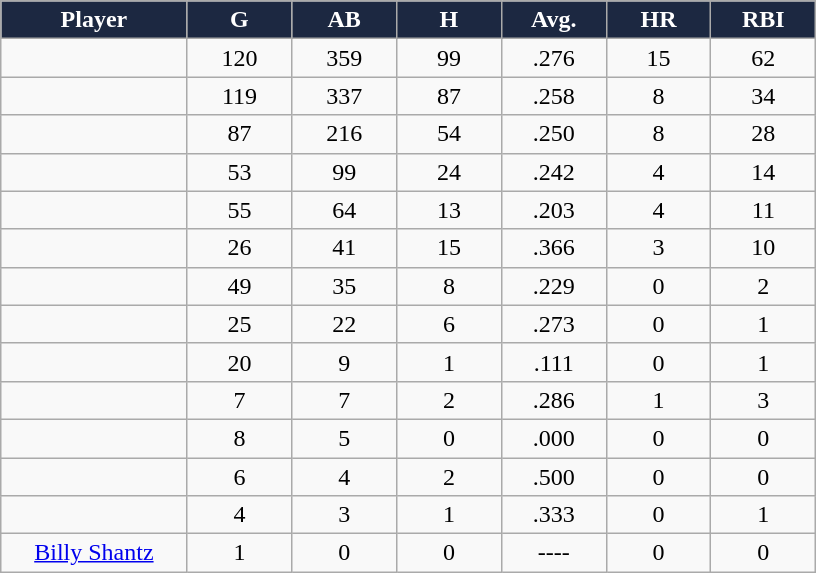<table class="wikitable sortable">
<tr>
<th style="background:#1c2841;color:white;" width="16%">Player</th>
<th style="background:#1c2841;color:white;" width="9%">G</th>
<th style="background:#1c2841;color:white;" width="9%">AB</th>
<th style="background:#1c2841;color:white;" width="9%">H</th>
<th style="background:#1c2841;color:white;" width="9%">Avg.</th>
<th style="background:#1c2841;color:white;" width="9%">HR</th>
<th style="background:#1c2841;color:white;" width="9%">RBI</th>
</tr>
<tr align="center">
<td></td>
<td>120</td>
<td>359</td>
<td>99</td>
<td>.276</td>
<td>15</td>
<td>62</td>
</tr>
<tr align="center">
<td></td>
<td>119</td>
<td>337</td>
<td>87</td>
<td>.258</td>
<td>8</td>
<td>34</td>
</tr>
<tr align="center">
<td></td>
<td>87</td>
<td>216</td>
<td>54</td>
<td>.250</td>
<td>8</td>
<td>28</td>
</tr>
<tr align="center">
<td></td>
<td>53</td>
<td>99</td>
<td>24</td>
<td>.242</td>
<td>4</td>
<td>14</td>
</tr>
<tr align="center">
<td></td>
<td>55</td>
<td>64</td>
<td>13</td>
<td>.203</td>
<td>4</td>
<td>11</td>
</tr>
<tr align="center">
<td></td>
<td>26</td>
<td>41</td>
<td>15</td>
<td>.366</td>
<td>3</td>
<td>10</td>
</tr>
<tr align="center">
<td></td>
<td>49</td>
<td>35</td>
<td>8</td>
<td>.229</td>
<td>0</td>
<td>2</td>
</tr>
<tr align="center">
<td></td>
<td>25</td>
<td>22</td>
<td>6</td>
<td>.273</td>
<td>0</td>
<td>1</td>
</tr>
<tr align="center">
<td></td>
<td>20</td>
<td>9</td>
<td>1</td>
<td>.111</td>
<td>0</td>
<td>1</td>
</tr>
<tr align="center">
<td></td>
<td>7</td>
<td>7</td>
<td>2</td>
<td>.286</td>
<td>1</td>
<td>3</td>
</tr>
<tr align="center">
<td></td>
<td>8</td>
<td>5</td>
<td>0</td>
<td>.000</td>
<td>0</td>
<td>0</td>
</tr>
<tr align="center">
<td></td>
<td>6</td>
<td>4</td>
<td>2</td>
<td>.500</td>
<td>0</td>
<td>0</td>
</tr>
<tr align="center">
<td></td>
<td>4</td>
<td>3</td>
<td>1</td>
<td>.333</td>
<td>0</td>
<td>1</td>
</tr>
<tr align="center">
<td><a href='#'>Billy Shantz</a></td>
<td>1</td>
<td>0</td>
<td>0</td>
<td>----</td>
<td>0</td>
<td>0</td>
</tr>
</table>
